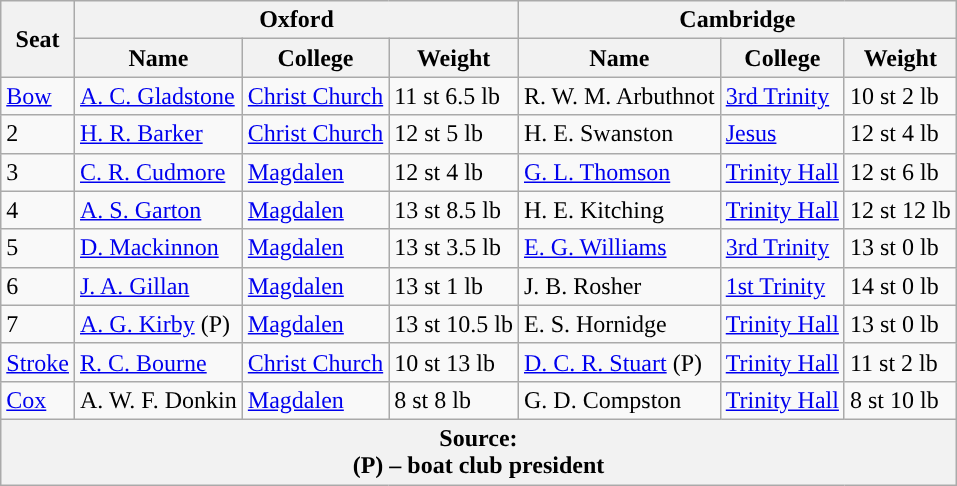<table class="wikitable">
<tr>
<th rowspan="2" scope="col">Seat</th>
<th colspan="3" scope="col">Oxford <br> </th>
<th colspan="3" scope="col">Cambridge <br> </th>
</tr>
<tr>
<th>Name</th>
<th>College</th>
<th>Weight</th>
<th>Name</th>
<th>College</th>
<th>Weight</th>
</tr>
<tr>
<td><a href='#'>Bow</a></td>
<td><a href='#'>A. C. Gladstone</a></td>
<td><a href='#'>Christ Church</a></td>
<td>11 st 6.5 lb</td>
<td>R. W. M. Arbuthnot</td>
<td><a href='#'>3rd Trinity</a></td>
<td>10 st 2 lb</td>
</tr>
<tr>
<td>2</td>
<td><a href='#'>H. R. Barker</a></td>
<td><a href='#'>Christ Church</a></td>
<td>12 st 5 lb</td>
<td>H. E. Swanston</td>
<td><a href='#'>Jesus</a></td>
<td>12 st 4 lb</td>
</tr>
<tr>
<td>3</td>
<td><a href='#'>C. R. Cudmore</a></td>
<td><a href='#'>Magdalen</a></td>
<td>12 st 4 lb</td>
<td><a href='#'>G. L. Thomson</a></td>
<td><a href='#'>Trinity Hall</a></td>
<td>12 st 6 lb</td>
</tr>
<tr>
<td>4</td>
<td><a href='#'>A. S. Garton</a></td>
<td><a href='#'>Magdalen</a></td>
<td>13 st 8.5 lb</td>
<td>H. E. Kitching</td>
<td><a href='#'>Trinity Hall</a></td>
<td>12 st 12 lb</td>
</tr>
<tr>
<td>5</td>
<td><a href='#'>D. Mackinnon</a></td>
<td><a href='#'>Magdalen</a></td>
<td>13 st 3.5 lb</td>
<td><a href='#'>E. G. Williams</a></td>
<td><a href='#'>3rd Trinity</a></td>
<td>13 st 0 lb</td>
</tr>
<tr>
<td>6</td>
<td><a href='#'>J. A. Gillan</a></td>
<td><a href='#'>Magdalen</a></td>
<td>13 st 1 lb</td>
<td>J. B. Rosher</td>
<td><a href='#'>1st Trinity</a></td>
<td>14 st 0 lb</td>
</tr>
<tr>
<td>7</td>
<td><a href='#'>A. G. Kirby</a> (P)</td>
<td><a href='#'>Magdalen</a></td>
<td>13 st 10.5 lb</td>
<td>E. S. Hornidge</td>
<td><a href='#'>Trinity Hall</a></td>
<td>13 st 0 lb</td>
</tr>
<tr>
<td><a href='#'>Stroke</a></td>
<td><a href='#'>R. C. Bourne</a></td>
<td><a href='#'>Christ Church</a></td>
<td>10 st 13 lb</td>
<td><a href='#'>D. C. R. Stuart</a> (P)</td>
<td><a href='#'>Trinity Hall</a></td>
<td>11 st 2 lb</td>
</tr>
<tr>
<td><a href='#'>Cox</a></td>
<td>A. W. F. Donkin</td>
<td><a href='#'>Magdalen</a></td>
<td>8 st 8 lb</td>
<td>G. D. Compston</td>
<td><a href='#'>Trinity Hall</a></td>
<td>8 st 10 lb</td>
</tr>
<tr>
<th colspan="7">Source:<br>(P) – boat club president</th>
</tr>
</table>
